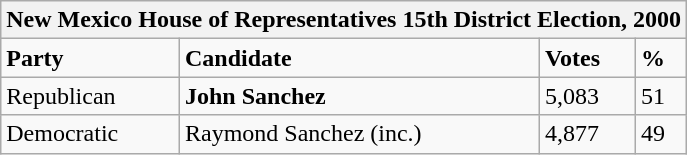<table class="wikitable">
<tr>
<th colspan="4">New Mexico House of Representatives 15th District Election, 2000</th>
</tr>
<tr>
<td><strong>Party</strong></td>
<td><strong>Candidate</strong></td>
<td><strong>Votes</strong></td>
<td><strong>%</strong></td>
</tr>
<tr>
<td>Republican</td>
<td><strong>John Sanchez</strong></td>
<td>5,083</td>
<td>51</td>
</tr>
<tr>
<td>Democratic</td>
<td>Raymond Sanchez (inc.)</td>
<td>4,877</td>
<td>49</td>
</tr>
</table>
